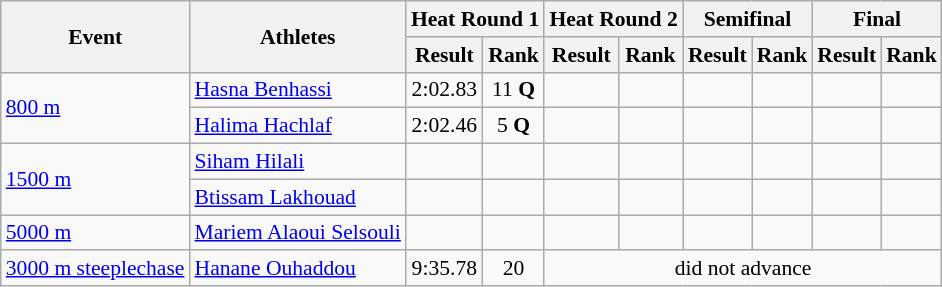<table class="wikitable" border="1" style="font-size:90%">
<tr>
<th rowspan="2">Event</th>
<th rowspan="2">Athletes</th>
<th colspan="2">Heat Round 1</th>
<th colspan="2">Heat Round 2</th>
<th colspan="2">Semifinal</th>
<th colspan="2">Final</th>
</tr>
<tr>
<th>Result</th>
<th>Rank</th>
<th>Result</th>
<th>Rank</th>
<th>Result</th>
<th>Rank</th>
<th>Result</th>
<th>Rank</th>
</tr>
<tr>
<td rowspan=2><a href='#'>800 m</a></td>
<td><a href='#'>Hasna Benhassi</a></td>
<td align=center>2:02.83</td>
<td align=center>11 <strong>Q</strong></td>
<td align=center></td>
<td align=center></td>
<td align=center></td>
<td align=center></td>
<td align=center></td>
<td align=center></td>
</tr>
<tr>
<td><a href='#'>Halima Hachlaf</a></td>
<td align=center>2:02.46</td>
<td align=center>5 <strong>Q</strong></td>
<td align=center></td>
<td align=center></td>
<td align=center></td>
<td align=center></td>
<td align=center></td>
<td align=center></td>
</tr>
<tr>
<td rowspan=2><a href='#'>1500 m</a></td>
<td><a href='#'>Siham Hilali</a></td>
<td align=center></td>
<td align=center></td>
<td align=center></td>
<td align=center></td>
<td align=center></td>
<td align=center></td>
<td align=center></td>
<td align=center></td>
</tr>
<tr>
<td><a href='#'>Btissam Lakhouad</a></td>
<td align=center></td>
<td align=center></td>
<td align=center></td>
<td align=center></td>
<td align=center></td>
<td align=center></td>
<td align=center></td>
<td align=center></td>
</tr>
<tr>
<td><a href='#'>5000 m</a></td>
<td><a href='#'>Mariem Alaoui Selsouli</a></td>
<td align=center></td>
<td align=center></td>
<td align=center></td>
<td align=center></td>
<td align=center></td>
<td align=center></td>
<td align=center></td>
<td align=center></td>
</tr>
<tr>
<td><a href='#'>3000 m steeplechase</a></td>
<td><a href='#'>Hanane Ouhaddou</a></td>
<td align=center>9:35.78</td>
<td align=center>20</td>
<td align=center colspan=6>did not advance</td>
</tr>
</table>
